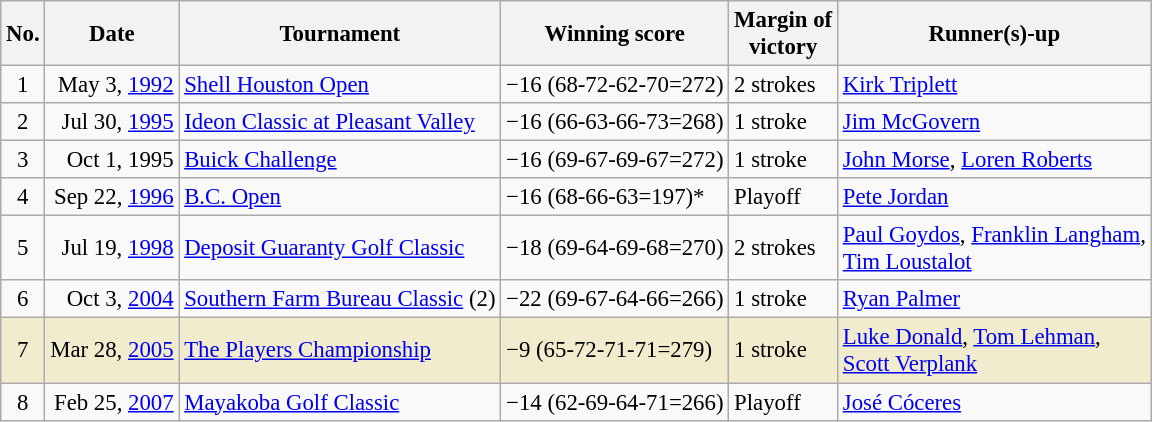<table class="wikitable" style="font-size:95%;">
<tr>
<th>No.</th>
<th>Date</th>
<th>Tournament</th>
<th>Winning score</th>
<th>Margin of<br>victory</th>
<th>Runner(s)-up</th>
</tr>
<tr>
<td align=center>1</td>
<td align=right>May 3, <a href='#'>1992</a></td>
<td><a href='#'>Shell Houston Open</a></td>
<td>−16 (68-72-62-70=272)</td>
<td>2 strokes</td>
<td> <a href='#'>Kirk Triplett</a></td>
</tr>
<tr>
<td align=center>2</td>
<td align=right>Jul 30, <a href='#'>1995</a></td>
<td><a href='#'>Ideon Classic at Pleasant Valley</a></td>
<td>−16 (66-63-66-73=268)</td>
<td>1 stroke</td>
<td> <a href='#'>Jim McGovern</a></td>
</tr>
<tr>
<td align=center>3</td>
<td align=right>Oct 1, 1995</td>
<td><a href='#'>Buick Challenge</a></td>
<td>−16 (69-67-69-67=272)</td>
<td>1 stroke</td>
<td> <a href='#'>John Morse</a>,  <a href='#'>Loren Roberts</a></td>
</tr>
<tr>
<td align=center>4</td>
<td align=right>Sep 22, <a href='#'>1996</a></td>
<td><a href='#'>B.C. Open</a></td>
<td>−16 (68-66-63=197)*</td>
<td>Playoff</td>
<td> <a href='#'>Pete Jordan</a></td>
</tr>
<tr>
<td align=center>5</td>
<td align=right>Jul 19, <a href='#'>1998</a></td>
<td><a href='#'>Deposit Guaranty Golf Classic</a></td>
<td>−18 (69-64-69-68=270)</td>
<td>2 strokes</td>
<td> <a href='#'>Paul Goydos</a>,  <a href='#'>Franklin Langham</a>,<br> <a href='#'>Tim Loustalot</a></td>
</tr>
<tr>
<td align=center>6</td>
<td align=right>Oct 3, <a href='#'>2004</a></td>
<td><a href='#'>Southern Farm Bureau Classic</a> (2)</td>
<td>−22 (69-67-64-66=266)</td>
<td>1 stroke</td>
<td> <a href='#'>Ryan Palmer</a></td>
</tr>
<tr style="background:#f2ecce;">
<td align=center>7</td>
<td align=right>Mar 28, <a href='#'>2005</a></td>
<td><a href='#'>The Players Championship</a></td>
<td>−9 (65-72-71-71=279)</td>
<td>1 stroke</td>
<td> <a href='#'>Luke Donald</a>,  <a href='#'>Tom Lehman</a>,<br> <a href='#'>Scott Verplank</a></td>
</tr>
<tr>
<td align=center>8</td>
<td align=right>Feb 25, <a href='#'>2007</a></td>
<td><a href='#'>Mayakoba Golf Classic</a></td>
<td>−14 (62-69-64-71=266)</td>
<td>Playoff</td>
<td> <a href='#'>José Cóceres</a></td>
</tr>
</table>
